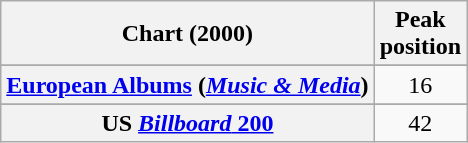<table class="wikitable sortable plainrowheaders" style="text-align:center;">
<tr>
<th scope="col">Chart (2000)</th>
<th scope="col">Peak<br>position</th>
</tr>
<tr>
</tr>
<tr>
</tr>
<tr>
</tr>
<tr>
</tr>
<tr>
<th scope="row"><a href='#'>European Albums</a> (<em><a href='#'>Music & Media</a></em>)</th>
<td>16</td>
</tr>
<tr>
</tr>
<tr>
</tr>
<tr>
</tr>
<tr>
</tr>
<tr>
</tr>
<tr>
</tr>
<tr>
</tr>
<tr>
</tr>
<tr>
</tr>
<tr>
<th scope="row">US <a href='#'><em>Billboard</em> 200</a></th>
<td>42</td>
</tr>
</table>
